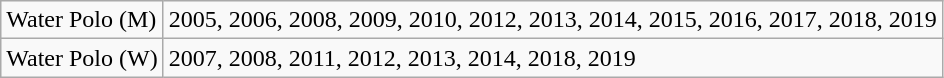<table class="wikitable">
<tr>
<td>Water Polo (M)</td>
<td>2005, 2006, 2008, 2009, 2010, 2012, 2013, 2014, 2015, 2016, 2017, 2018, 2019</td>
</tr>
<tr>
<td>Water Polo (W)</td>
<td>2007, 2008, 2011, 2012, 2013, 2014, 2018, 2019</td>
</tr>
</table>
